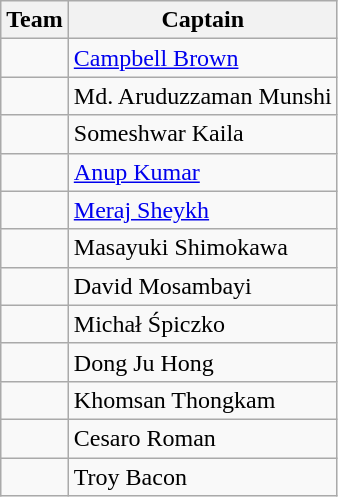<table class="wikitable sortable">
<tr>
<th>Team</th>
<th>Captain</th>
</tr>
<tr>
<td></td>
<td><a href='#'>Campbell Brown</a></td>
</tr>
<tr>
<td></td>
<td>Md. Aruduzzaman Munshi</td>
</tr>
<tr>
<td></td>
<td>Someshwar Kaila</td>
</tr>
<tr>
<td></td>
<td><a href='#'>Anup Kumar</a></td>
</tr>
<tr>
<td></td>
<td><a href='#'>Meraj Sheykh</a></td>
</tr>
<tr>
<td></td>
<td>Masayuki Shimokawa</td>
</tr>
<tr>
<td></td>
<td>David Mosambayi</td>
</tr>
<tr>
<td></td>
<td>Michał Śpiczko</td>
</tr>
<tr>
<td></td>
<td>Dong Ju Hong</td>
</tr>
<tr>
<td></td>
<td>Khomsan Thongkam</td>
</tr>
<tr>
<td></td>
<td>Cesaro Roman</td>
</tr>
<tr>
<td></td>
<td>Troy Bacon</td>
</tr>
</table>
